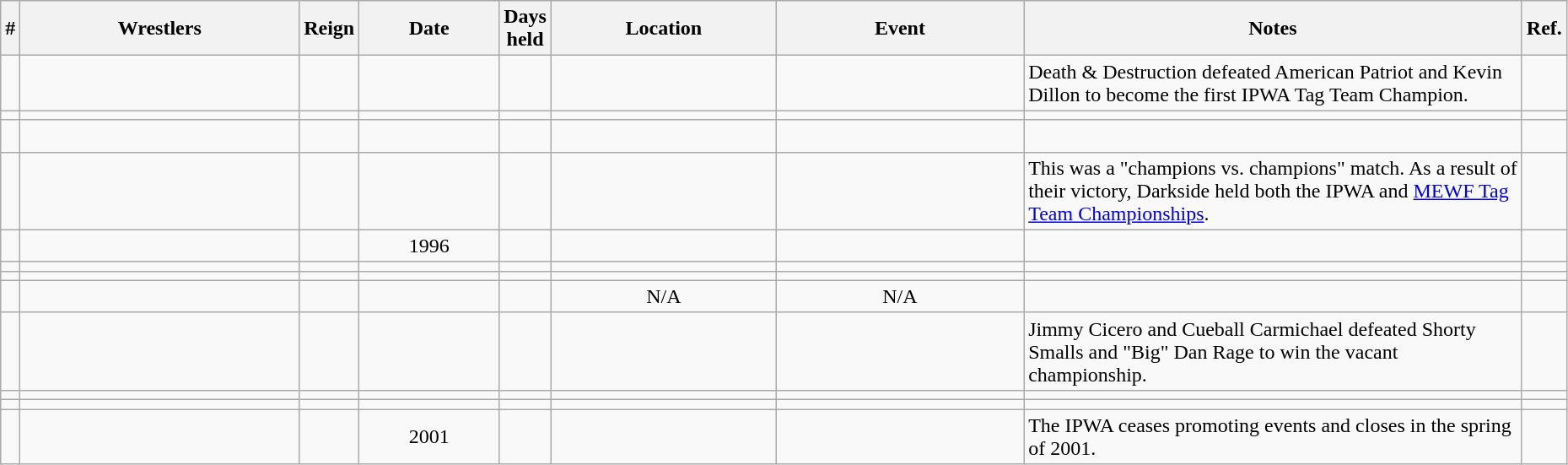<table class="wikitable sortable" width=98% style="text-align:center;">
<tr>
<th width=0%>#</th>
<th width=20%>Wrestlers</th>
<th width=0%>Reign</th>
<th width=10%>Date</th>
<th width=0%>Days<br>held</th>
<th width=16%>Location</th>
<th width=18%>Event</th>
<th width=60% class="unsortable">Notes</th>
<th width=0% class="unsortable">Ref.</th>
</tr>
<tr>
<td></td>
<td></td>
<td></td>
<td></td>
<td></td>
<td></td>
<td></td>
<td align="left">Death & Destruction defeated American Patriot and Kevin Dillon to become the first IPWA Tag Team Champion.</td>
<td align="left"></td>
</tr>
<tr>
<td></td>
<td></td>
<td></td>
<td></td>
<td></td>
<td></td>
<td></td>
<td align="left"></td>
<td align="left"></td>
</tr>
<tr>
<td></td>
<td></td>
<td></td>
<td></td>
<td></td>
<td></td>
<td></td>
<td align="left"></td>
<td align="left"><br></td>
</tr>
<tr>
<td></td>
<td></td>
<td></td>
<td></td>
<td></td>
<td></td>
<td></td>
<td align="left">This was a "champions vs. champions" match. As a result of their victory, Darkside held both the IPWA and <a href='#'>MEWF Tag Team Championships</a>.</td>
<td align="left"></td>
</tr>
<tr>
<td></td>
<td></td>
<td></td>
<td>1996</td>
<td></td>
<td></td>
<td></td>
<td align="left"></td>
<td align="left"></td>
</tr>
<tr>
<td></td>
<td></td>
<td></td>
<td></td>
<td></td>
<td></td>
<td></td>
<td align="left"></td>
<td align="left"></td>
</tr>
<tr>
<td></td>
<td></td>
<td></td>
<td></td>
<td></td>
<td></td>
<td></td>
<td align="left"></td>
<td align="left"></td>
</tr>
<tr>
<td></td>
<td></td>
<td></td>
<td></td>
<td></td>
<td>N/A</td>
<td>N/A</td>
<td align="left"></td>
<td align="left"> </td>
</tr>
<tr>
<td></td>
<td></td>
<td></td>
<td></td>
<td></td>
<td></td>
<td></td>
<td align="left">Jimmy Cicero and Cueball Carmichael defeated Shorty Smalls and "Big" Dan Rage to win the vacant championship.</td>
<td align="left"></td>
</tr>
<tr>
<td></td>
<td></td>
<td></td>
<td></td>
<td></td>
<td></td>
<td></td>
<td align="left"></td>
<td align="left"></td>
</tr>
<tr>
<td></td>
<td></td>
<td></td>
<td></td>
<td></td>
<td></td>
<td></td>
<td align="left"></td>
<td align="left"></td>
</tr>
<tr>
<td></td>
<td></td>
<td></td>
<td>2001</td>
<td></td>
<td></td>
<td></td>
<td align="left">The IPWA ceases promoting events and closes in the spring of 2001.</td>
<td align="left"></td>
</tr>
</table>
